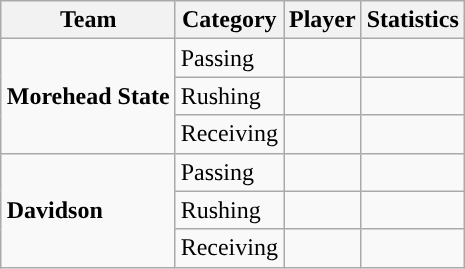<table class="wikitable" style="float: right;">
<tr>
<th>Team</th>
<th>Category</th>
<th>Player</th>
<th>Statistics</th>
</tr>
<tr>
<td rowspan=3><strong>Morehead State</strong></td>
<td>Passing</td>
<td></td>
<td></td>
</tr>
<tr>
<td>Rushing</td>
<td></td>
<td></td>
</tr>
<tr>
<td>Receiving</td>
<td></td>
<td></td>
</tr>
<tr>
<td rowspan=3><strong>Davidson</strong></td>
<td>Passing</td>
<td></td>
<td></td>
</tr>
<tr>
<td>Rushing</td>
<td></td>
<td></td>
</tr>
<tr>
<td>Receiving</td>
<td></td>
<td></td>
</tr>
</table>
